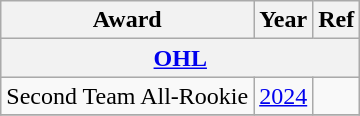<table class="wikitable">
<tr>
<th>Award</th>
<th>Year</th>
<th>Ref</th>
</tr>
<tr ALIGN="center" bgcolor="#e0e0e0">
<th colspan="4"><a href='#'>OHL</a></th>
</tr>
<tr>
<td>Second Team All-Rookie</td>
<td><a href='#'>2024</a></td>
<td></td>
</tr>
<tr>
</tr>
</table>
